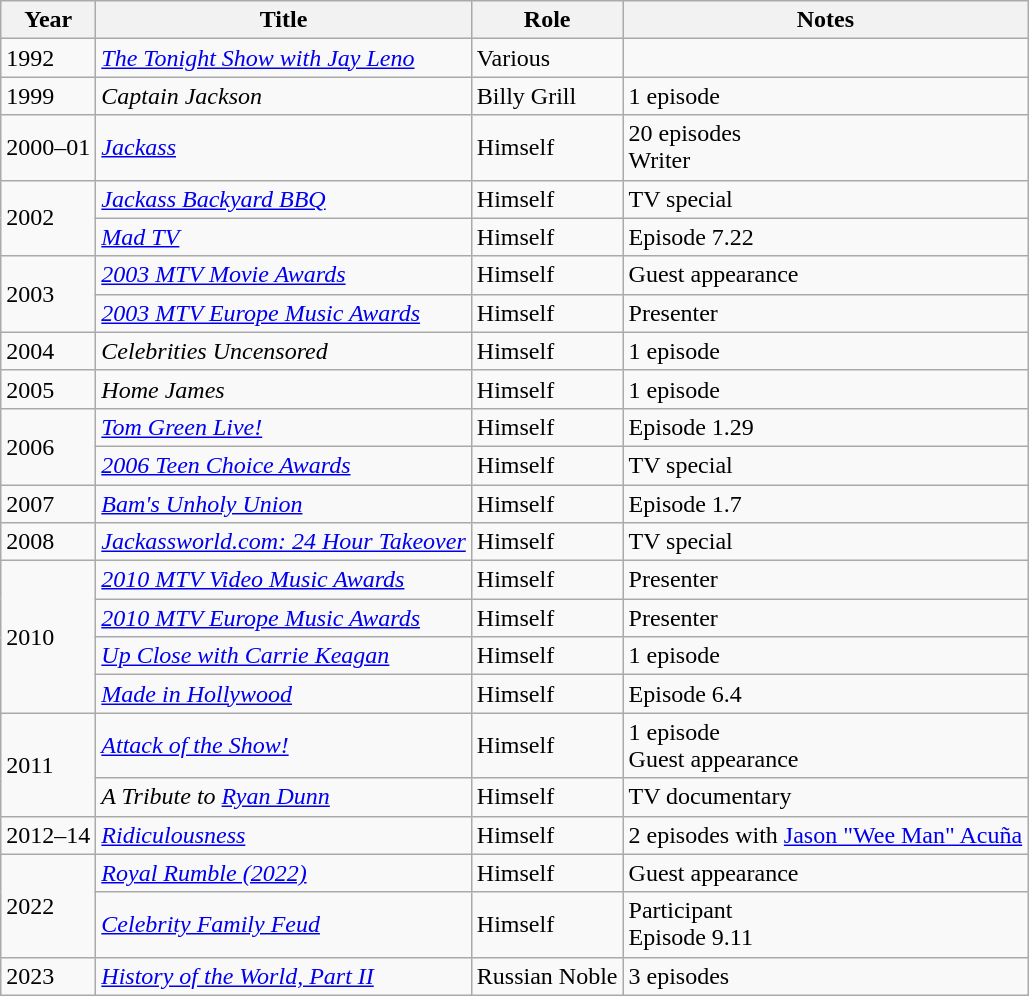<table class="wikitable sortable">
<tr>
<th>Year</th>
<th>Title</th>
<th>Role</th>
<th class="unsortable">Notes</th>
</tr>
<tr>
<td>1992</td>
<td><em><a href='#'>The Tonight Show with Jay Leno</a></em></td>
<td>Various</td>
<td></td>
</tr>
<tr>
<td>1999</td>
<td><em>Captain Jackson</em></td>
<td>Billy Grill</td>
<td>1 episode</td>
</tr>
<tr>
<td>2000–01</td>
<td><em><a href='#'>Jackass</a></em></td>
<td>Himself</td>
<td>20 episodes<br>Writer</td>
</tr>
<tr>
<td rowspan="2">2002</td>
<td><em><a href='#'>Jackass Backyard BBQ</a></em></td>
<td>Himself</td>
<td>TV special</td>
</tr>
<tr>
<td><em><a href='#'>Mad TV</a></em></td>
<td>Himself</td>
<td>Episode 7.22</td>
</tr>
<tr>
<td rowspan="2">2003</td>
<td><em><a href='#'>2003 MTV Movie Awards</a></em></td>
<td>Himself</td>
<td>Guest appearance</td>
</tr>
<tr>
<td><em><a href='#'>2003 MTV Europe Music Awards</a></em></td>
<td>Himself</td>
<td>Presenter</td>
</tr>
<tr>
<td>2004</td>
<td><em>Celebrities Uncensored</em></td>
<td>Himself</td>
<td>1 episode</td>
</tr>
<tr>
<td>2005</td>
<td><em>Home James</em></td>
<td>Himself</td>
<td>1 episode</td>
</tr>
<tr>
<td rowspan="2">2006</td>
<td><em><a href='#'>Tom Green Live!</a></em></td>
<td>Himself</td>
<td>Episode 1.29</td>
</tr>
<tr>
<td><em><a href='#'>2006 Teen Choice Awards</a></em></td>
<td>Himself</td>
<td>TV special</td>
</tr>
<tr>
<td>2007</td>
<td><em><a href='#'>Bam's Unholy Union</a></em></td>
<td>Himself</td>
<td>Episode 1.7</td>
</tr>
<tr>
<td>2008</td>
<td><em><a href='#'>Jackassworld.com: 24 Hour Takeover</a></em></td>
<td>Himself</td>
<td>TV special</td>
</tr>
<tr>
<td rowspan="4">2010</td>
<td><em><a href='#'>2010 MTV Video Music Awards</a></em></td>
<td>Himself</td>
<td>Presenter</td>
</tr>
<tr>
<td><em><a href='#'>2010 MTV Europe Music Awards</a></em></td>
<td>Himself</td>
<td>Presenter</td>
</tr>
<tr>
<td><em><a href='#'>Up Close with Carrie Keagan</a></em></td>
<td>Himself</td>
<td>1 episode</td>
</tr>
<tr>
<td><em><a href='#'>Made in Hollywood</a></em></td>
<td>Himself</td>
<td>Episode 6.4</td>
</tr>
<tr>
<td rowspan="2">2011</td>
<td><em><a href='#'>Attack of the Show!</a></em></td>
<td>Himself</td>
<td>1 episode<br>Guest appearance</td>
</tr>
<tr>
<td><em>A Tribute to <a href='#'>Ryan Dunn</a></em></td>
<td>Himself</td>
<td>TV documentary</td>
</tr>
<tr>
<td>2012–14</td>
<td><em><a href='#'>Ridiculousness</a></em></td>
<td>Himself</td>
<td>2 episodes with <a href='#'>Jason "Wee Man" Acuña</a></td>
</tr>
<tr>
<td rowspan="2">2022</td>
<td><em><a href='#'>Royal Rumble (2022)</a></em></td>
<td>Himself</td>
<td>Guest appearance</td>
</tr>
<tr>
<td><em><a href='#'>Celebrity Family Feud</a></em></td>
<td>Himself</td>
<td>Participant<br>Episode 9.11</td>
</tr>
<tr>
<td>2023</td>
<td><em><a href='#'>History of the World, Part II</a></em></td>
<td>Russian Noble</td>
<td>3 episodes</td>
</tr>
</table>
